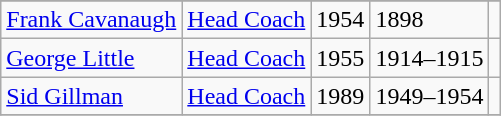<table class="wikitable">
<tr>
</tr>
<tr>
<td><a href='#'>Frank Cavanaugh</a></td>
<td><a href='#'>Head Coach</a></td>
<td>1954</td>
<td>1898</td>
<td></td>
</tr>
<tr>
<td><a href='#'>George Little</a></td>
<td><a href='#'>Head Coach</a></td>
<td>1955</td>
<td>1914–1915</td>
<td></td>
</tr>
<tr>
<td><a href='#'>Sid Gillman</a></td>
<td><a href='#'>Head Coach</a></td>
<td>1989</td>
<td>1949–1954</td>
<td></td>
</tr>
<tr>
</tr>
</table>
